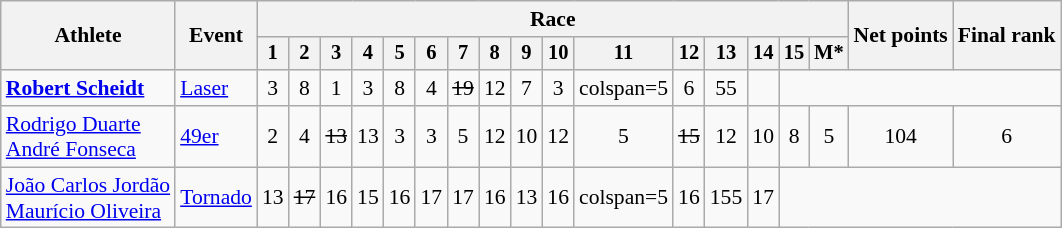<table class="wikitable" style="font-size:90%">
<tr>
<th rowspan=2>Athlete</th>
<th rowspan=2>Event</th>
<th colspan=16>Race</th>
<th rowspan=2>Net points</th>
<th rowspan=2>Final rank</th>
</tr>
<tr style="font-size:95%">
<th>1</th>
<th>2</th>
<th>3</th>
<th>4</th>
<th>5</th>
<th>6</th>
<th>7</th>
<th>8</th>
<th>9</th>
<th>10</th>
<th>11</th>
<th>12</th>
<th>13</th>
<th>14</th>
<th>15</th>
<th>M*</th>
</tr>
<tr align=center>
<td align=left><strong><a href='#'>Robert Scheidt</a></strong></td>
<td align=left><a href='#'>Laser</a></td>
<td>3</td>
<td>8</td>
<td>1</td>
<td>3</td>
<td>8</td>
<td>4</td>
<td><s>19</s></td>
<td>12</td>
<td>7</td>
<td>3</td>
<td>colspan=5 </td>
<td>6</td>
<td>55</td>
<td></td>
</tr>
<tr align=center>
<td align=left><a href='#'>Rodrigo Duarte</a><br><a href='#'>André Fonseca</a></td>
<td align=left><a href='#'>49er</a></td>
<td>2</td>
<td>4</td>
<td><s>13</s></td>
<td>13</td>
<td>3</td>
<td>3</td>
<td>5</td>
<td>12</td>
<td>10</td>
<td>12</td>
<td>5</td>
<td><s>15</s></td>
<td>12</td>
<td>10</td>
<td>8</td>
<td>5</td>
<td>104</td>
<td>6</td>
</tr>
<tr align=center>
<td align=left><a href='#'>João Carlos Jordão</a><br><a href='#'>Maurício Oliveira</a></td>
<td align=left><a href='#'>Tornado</a></td>
<td>13</td>
<td><s>17</s></td>
<td>16</td>
<td>15</td>
<td>16</td>
<td>17</td>
<td>17</td>
<td>16</td>
<td>13</td>
<td>16</td>
<td>colspan=5 </td>
<td>16</td>
<td>155</td>
<td>17</td>
</tr>
</table>
